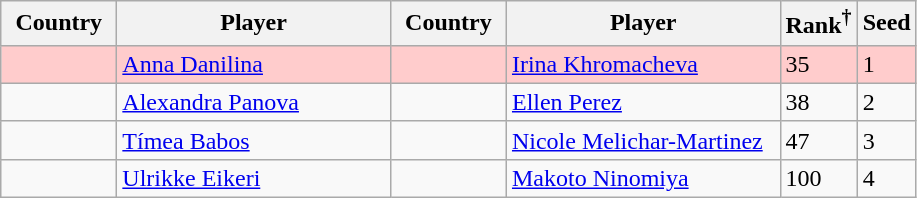<table class="sortable wikitable">
<tr>
<th width="70">Country</th>
<th width="175">Player</th>
<th width="70">Country</th>
<th width="175">Player</th>
<th>Rank<sup>†</sup></th>
<th>Seed</th>
</tr>
<tr style="background:#fcc;">
<td></td>
<td><a href='#'>Anna Danilina</a></td>
<td></td>
<td><a href='#'>Irina Khromacheva</a></td>
<td>35</td>
<td>1</td>
</tr>
<tr>
<td></td>
<td><a href='#'>Alexandra Panova</a></td>
<td></td>
<td><a href='#'>Ellen Perez</a></td>
<td>38</td>
<td>2</td>
</tr>
<tr>
<td></td>
<td><a href='#'>Tímea Babos</a></td>
<td></td>
<td><a href='#'>Nicole Melichar-Martinez</a></td>
<td>47</td>
<td>3</td>
</tr>
<tr>
<td></td>
<td><a href='#'>Ulrikke Eikeri</a></td>
<td></td>
<td><a href='#'>Makoto Ninomiya</a></td>
<td>100</td>
<td>4</td>
</tr>
</table>
